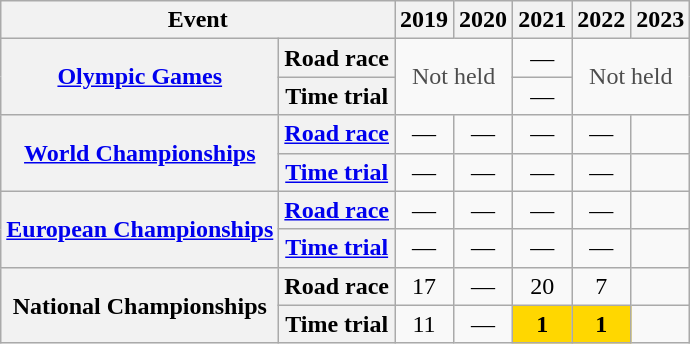<table class="wikitable plainrowheaders">
<tr>
<th colspan="2" scope="col">Event</th>
<th>2019</th>
<th>2020</th>
<th>2021</th>
<th>2022</th>
<th>2023</th>
</tr>
<tr style="text-align:center;">
<th scope="row" rowspan="2"> <a href='#'>Olympic Games</a></th>
<th scope="row">Road race</th>
<td style="color:#4d4d4d;" rowspan="2" colspan=2>Not held</td>
<td>—</td>
<td style="color:#4d4d4d;" rowspan="2" colspan=2>Not held</td>
</tr>
<tr style="text-align:center;">
<th scope="row">Time trial</th>
<td>—</td>
</tr>
<tr style="text-align:center;">
<th scope="row" rowspan="2"> <a href='#'>World Championships</a></th>
<th scope="row"><a href='#'>Road race</a></th>
<td>—</td>
<td>—</td>
<td>—</td>
<td>—</td>
<td></td>
</tr>
<tr style="text-align:center;">
<th scope="row"><a href='#'>Time trial</a></th>
<td>—</td>
<td>—</td>
<td>—</td>
<td>—</td>
<td></td>
</tr>
<tr style="text-align:center;">
<th scope="row" rowspan="2"> <a href='#'>European Championships</a></th>
<th scope="row"><a href='#'>Road race</a></th>
<td>—</td>
<td>—</td>
<td>—</td>
<td>—</td>
<td></td>
</tr>
<tr style="text-align:center;">
<th scope="row"><a href='#'>Time trial</a></th>
<td>—</td>
<td>—</td>
<td>—</td>
<td>—</td>
<td></td>
</tr>
<tr style="text-align:center;">
<th rowspan="2" scope="row"> National Championships</th>
<th scope="row">Road race</th>
<td>17</td>
<td>—</td>
<td>20</td>
<td>7</td>
<td></td>
</tr>
<tr style="text-align:center;">
<th scope="row">Time trial</th>
<td>11</td>
<td>—</td>
<td style="background:gold;"><strong>1</strong></td>
<td style="background:gold;"><strong>1</strong></td>
<td></td>
</tr>
</table>
